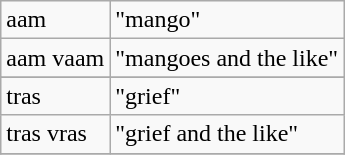<table class=wikitable>
<tr>
<td>aam</td>
<td>"mango"</td>
</tr>
<tr>
<td>aam vaam</td>
<td>"mangoes and the like"</td>
</tr>
<tr>
</tr>
<tr>
<td>tras</td>
<td>"grief"</td>
</tr>
<tr>
<td>tras vras</td>
<td>"grief and the like"</td>
</tr>
<tr>
</tr>
</table>
